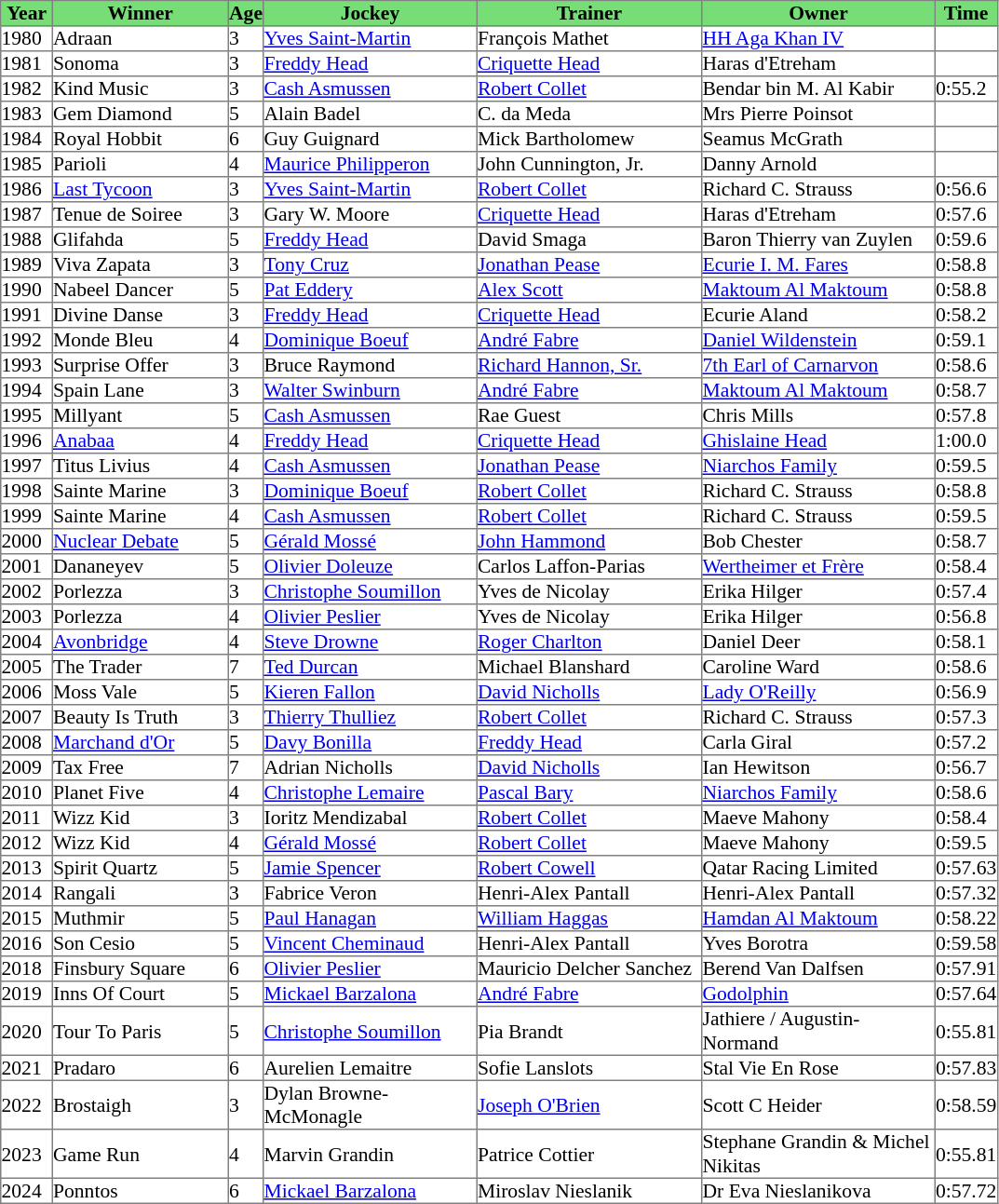<table class = "sortable" | border="1" cellpadding="0" style="border-collapse: collapse; font-size:90%">
<tr bgcolor="#77dd77" align="center">
<th width="36px"><strong>Year</strong><br></th>
<th width="125px"><strong>Winner</strong><br></th>
<th><strong>Age</strong><br></th>
<th width="152px"><strong>Jockey</strong><br></th>
<th width="160px"><strong>Trainer</strong><br></th>
<th width="166px"><strong>Owner</strong><br></th>
<th><strong>Time</strong><br></th>
</tr>
<tr>
<td>1980</td>
<td>Adraan</td>
<td>3</td>
<td><a href='#'>Yves Saint-Martin</a></td>
<td>François Mathet</td>
<td><a href='#'>HH Aga Khan IV</a></td>
<td></td>
</tr>
<tr>
<td>1981</td>
<td>Sonoma</td>
<td>3</td>
<td><a href='#'>Freddy Head</a></td>
<td><a href='#'>Criquette Head</a></td>
<td>Haras d'Etreham</td>
<td></td>
</tr>
<tr>
<td>1982</td>
<td>Kind Music</td>
<td>3</td>
<td><a href='#'>Cash Asmussen</a></td>
<td><a href='#'>Robert Collet</a></td>
<td>Bendar bin M. Al Kabir </td>
<td>0:55.2</td>
</tr>
<tr>
<td>1983</td>
<td>Gem Diamond</td>
<td>5</td>
<td>Alain Badel</td>
<td>C. da Meda</td>
<td>Mrs Pierre Poinsot</td>
<td></td>
</tr>
<tr>
<td>1984</td>
<td>Royal Hobbit</td>
<td>6</td>
<td>Guy Guignard</td>
<td>Mick Bartholomew</td>
<td>Seamus McGrath</td>
<td></td>
</tr>
<tr>
<td>1985</td>
<td>Parioli</td>
<td>4</td>
<td><a href='#'>Maurice Philipperon</a></td>
<td>John Cunnington, Jr.</td>
<td>Danny Arnold</td>
<td></td>
</tr>
<tr>
<td>1986</td>
<td><a href='#'>Last Tycoon</a></td>
<td>3</td>
<td><a href='#'>Yves Saint-Martin</a></td>
<td><a href='#'>Robert Collet</a></td>
<td>Richard C. Strauss</td>
<td>0:56.6</td>
</tr>
<tr>
<td>1987</td>
<td>Tenue de Soiree</td>
<td>3</td>
<td>Gary W. Moore</td>
<td><a href='#'>Criquette Head</a></td>
<td>Haras d'Etreham</td>
<td>0:57.6</td>
</tr>
<tr>
<td>1988</td>
<td>Glifahda</td>
<td>5</td>
<td><a href='#'>Freddy Head</a></td>
<td>David Smaga</td>
<td>Baron Thierry van Zuylen</td>
<td>0:59.6</td>
</tr>
<tr>
<td>1989</td>
<td>Viva Zapata</td>
<td>3</td>
<td><a href='#'>Tony Cruz</a></td>
<td><a href='#'>Jonathan Pease</a></td>
<td><a href='#'>Ecurie I. M. Fares</a></td>
<td>0:58.8</td>
</tr>
<tr>
<td>1990</td>
<td>Nabeel Dancer</td>
<td>5</td>
<td><a href='#'>Pat Eddery</a></td>
<td><a href='#'>Alex Scott</a></td>
<td><a href='#'>Maktoum Al Maktoum</a></td>
<td>0:58.8</td>
</tr>
<tr>
<td>1991</td>
<td>Divine Danse</td>
<td>3</td>
<td><a href='#'>Freddy Head</a></td>
<td><a href='#'>Criquette Head</a></td>
<td>Ecurie Aland</td>
<td>0:58.2</td>
</tr>
<tr>
<td>1992</td>
<td>Monde Bleu</td>
<td>4</td>
<td><a href='#'>Dominique Boeuf</a></td>
<td><a href='#'>André Fabre</a></td>
<td><a href='#'>Daniel Wildenstein</a></td>
<td>0:59.1</td>
</tr>
<tr>
<td>1993</td>
<td>Surprise Offer</td>
<td>3</td>
<td>Bruce Raymond</td>
<td><a href='#'>Richard Hannon, Sr.</a></td>
<td><a href='#'>7th Earl of Carnarvon</a></td>
<td>0:58.6</td>
</tr>
<tr>
<td>1994</td>
<td>Spain Lane</td>
<td>3</td>
<td><a href='#'>Walter Swinburn</a></td>
<td><a href='#'>André Fabre</a></td>
<td><a href='#'>Maktoum Al Maktoum</a></td>
<td>0:58.7</td>
</tr>
<tr>
<td>1995</td>
<td>Millyant</td>
<td>5</td>
<td><a href='#'>Cash Asmussen</a></td>
<td>Rae Guest</td>
<td>Chris Mills</td>
<td>0:57.8</td>
</tr>
<tr>
<td>1996</td>
<td><a href='#'>Anabaa</a> </td>
<td>4</td>
<td><a href='#'>Freddy Head</a></td>
<td><a href='#'>Criquette Head</a></td>
<td><a href='#'>Ghislaine Head</a></td>
<td>1:00.0</td>
</tr>
<tr>
<td>1997</td>
<td>Titus Livius</td>
<td>4</td>
<td><a href='#'>Cash Asmussen</a></td>
<td><a href='#'>Jonathan Pease</a></td>
<td><a href='#'>Niarchos Family</a></td>
<td>0:59.5</td>
</tr>
<tr>
<td>1998</td>
<td>Sainte Marine</td>
<td>3</td>
<td><a href='#'>Dominique Boeuf</a></td>
<td><a href='#'>Robert Collet</a></td>
<td>Richard C. Strauss</td>
<td>0:58.8</td>
</tr>
<tr>
<td>1999</td>
<td>Sainte Marine</td>
<td>4</td>
<td><a href='#'>Cash Asmussen</a></td>
<td><a href='#'>Robert Collet</a></td>
<td>Richard C. Strauss</td>
<td>0:59.5</td>
</tr>
<tr>
<td>2000</td>
<td><a href='#'>Nuclear Debate</a></td>
<td>5</td>
<td><a href='#'>Gérald Mossé</a></td>
<td><a href='#'>John Hammond</a></td>
<td>Bob Chester</td>
<td>0:58.7</td>
</tr>
<tr>
<td>2001</td>
<td>Dananeyev</td>
<td>5</td>
<td><a href='#'>Olivier Doleuze</a></td>
<td>Carlos Laffon-Parias</td>
<td><a href='#'>Wertheimer et Frère</a></td>
<td>0:58.4</td>
</tr>
<tr>
<td>2002</td>
<td>Porlezza</td>
<td>3</td>
<td><a href='#'>Christophe Soumillon</a></td>
<td>Yves de Nicolay</td>
<td>Erika Hilger</td>
<td>0:57.4</td>
</tr>
<tr>
<td>2003</td>
<td>Porlezza</td>
<td>4</td>
<td><a href='#'>Olivier Peslier</a></td>
<td>Yves de Nicolay</td>
<td>Erika Hilger</td>
<td>0:56.8</td>
</tr>
<tr>
<td>2004</td>
<td><a href='#'>Avonbridge</a></td>
<td>4</td>
<td><a href='#'>Steve Drowne</a></td>
<td><a href='#'>Roger Charlton</a></td>
<td>Daniel Deer</td>
<td>0:58.1</td>
</tr>
<tr>
<td>2005</td>
<td>The Trader</td>
<td>7</td>
<td><a href='#'>Ted Durcan</a></td>
<td>Michael Blanshard</td>
<td>Caroline Ward</td>
<td>0:58.6</td>
</tr>
<tr>
<td>2006</td>
<td>Moss Vale</td>
<td>5</td>
<td><a href='#'>Kieren Fallon</a></td>
<td><a href='#'>David Nicholls</a></td>
<td><a href='#'>Lady O'Reilly</a></td>
<td>0:56.9</td>
</tr>
<tr>
<td>2007</td>
<td>Beauty Is Truth</td>
<td>3</td>
<td><a href='#'>Thierry Thulliez</a></td>
<td><a href='#'>Robert Collet</a></td>
<td>Richard C. Strauss</td>
<td>0:57.3</td>
</tr>
<tr>
<td>2008</td>
<td><a href='#'>Marchand d'Or</a></td>
<td>5</td>
<td><a href='#'>Davy Bonilla</a></td>
<td><a href='#'>Freddy Head</a></td>
<td>Carla Giral</td>
<td>0:57.2</td>
</tr>
<tr>
<td>2009</td>
<td>Tax Free</td>
<td>7</td>
<td>Adrian Nicholls</td>
<td><a href='#'>David Nicholls</a></td>
<td>Ian Hewitson</td>
<td>0:56.7</td>
</tr>
<tr>
<td>2010</td>
<td>Planet Five</td>
<td>4</td>
<td><a href='#'>Christophe Lemaire</a></td>
<td><a href='#'>Pascal Bary</a></td>
<td><a href='#'>Niarchos Family</a></td>
<td>0:58.6</td>
</tr>
<tr>
<td>2011</td>
<td>Wizz Kid</td>
<td>3</td>
<td>Ioritz Mendizabal</td>
<td><a href='#'>Robert Collet</a></td>
<td>Maeve Mahony</td>
<td>0:58.4</td>
</tr>
<tr>
<td>2012</td>
<td>Wizz Kid</td>
<td>4</td>
<td><a href='#'>Gérald Mossé</a></td>
<td><a href='#'>Robert Collet</a></td>
<td>Maeve Mahony</td>
<td>0:59.5</td>
</tr>
<tr>
<td>2013</td>
<td>Spirit Quartz</td>
<td>5</td>
<td><a href='#'>Jamie Spencer</a></td>
<td><a href='#'>Robert Cowell</a></td>
<td>Qatar Racing Limited</td>
<td>0:57.63</td>
</tr>
<tr>
<td>2014</td>
<td>Rangali</td>
<td>3</td>
<td>Fabrice Veron</td>
<td>Henri-Alex Pantall</td>
<td>Henri-Alex Pantall</td>
<td>0:57.32</td>
</tr>
<tr>
<td>2015</td>
<td>Muthmir</td>
<td>5</td>
<td><a href='#'>Paul Hanagan</a></td>
<td><a href='#'>William Haggas</a></td>
<td><a href='#'>Hamdan Al Maktoum</a></td>
<td>0:58.22</td>
</tr>
<tr>
<td>2016</td>
<td>Son Cesio</td>
<td>5</td>
<td><a href='#'>Vincent Cheminaud</a></td>
<td>Henri-Alex Pantall</td>
<td>Yves Borotra</td>
<td>0:59.58</td>
</tr>
<tr>
<td>2018</td>
<td>Finsbury Square</td>
<td>6</td>
<td><a href='#'>Olivier Peslier</a></td>
<td>Mauricio Delcher Sanchez</td>
<td>Berend Van Dalfsen</td>
<td>0:57.91</td>
</tr>
<tr>
<td>2019</td>
<td>Inns Of Court</td>
<td>5</td>
<td><a href='#'>Mickael Barzalona</a></td>
<td><a href='#'>André Fabre</a></td>
<td><a href='#'>Godolphin</a></td>
<td>0:57.64</td>
</tr>
<tr>
<td>2020</td>
<td>Tour To Paris</td>
<td>5</td>
<td><a href='#'>Christophe Soumillon</a></td>
<td>Pia Brandt</td>
<td>Jathiere / Augustin-Normand </td>
<td>0:55.81</td>
</tr>
<tr>
<td>2021</td>
<td>Pradaro</td>
<td>6</td>
<td>Aurelien Lemaitre</td>
<td>Sofie Lanslots</td>
<td>Stal Vie En Rose</td>
<td>0:57.83</td>
</tr>
<tr>
<td>2022</td>
<td>Brostaigh</td>
<td>3</td>
<td>Dylan Browne-McMonagle</td>
<td><a href='#'>Joseph O'Brien</a></td>
<td>Scott C Heider</td>
<td>0:58.59</td>
</tr>
<tr>
<td>2023</td>
<td>Game Run</td>
<td>4</td>
<td>Marvin Grandin</td>
<td>Patrice Cottier</td>
<td>Stephane Grandin & Michel Nikitas</td>
<td>0:55.81</td>
</tr>
<tr>
<td>2024</td>
<td>Ponntos</td>
<td>6</td>
<td><a href='#'>Mickael Barzalona</a></td>
<td>Miroslav Nieslanik</td>
<td>Dr Eva Nieslanikova</td>
<td>0:57.72</td>
</tr>
</table>
